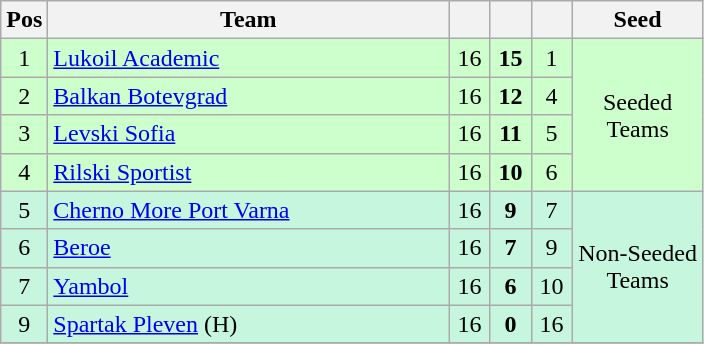<table class="wikitable" style="text-align: center;">
<tr>
<th width=15>Pos</th>
<th width=260>Team</th>
<th width=20></th>
<th width=20></th>
<th width=20></th>
<th width=80>Seed</th>
</tr>
<tr bgcolor="#cfc">
<td>1</td>
<td align="left"><a href='#'>Lukoil Academic</a></td>
<td>16</td>
<td><strong>15</strong></td>
<td>1</td>
<td rowspan=4>Seeded Teams</td>
</tr>
<tr bgcolor="#cfc">
<td>2</td>
<td align="left"><a href='#'>Balkan Botevgrad</a></td>
<td>16</td>
<td><strong>12</strong></td>
<td>4</td>
</tr>
<tr bgcolor="#cfc">
<td>3</td>
<td align="left"><a href='#'>Levski Sofia</a></td>
<td>16</td>
<td><strong>11</strong></td>
<td>5</td>
</tr>
<tr bgcolor="#cfc">
<td>4</td>
<td align="left"><a href='#'>Rilski Sportist</a></td>
<td>16</td>
<td><strong>10</strong></td>
<td>6</td>
</tr>
<tr bgcolor="#c6f7de">
<td>5</td>
<td align="left"><a href='#'>Cherno More Port Varna</a></td>
<td>16</td>
<td><strong>9</strong></td>
<td>7</td>
<td rowspan=4>Non-Seeded Teams</td>
</tr>
<tr bgcolor="#c6f7de">
<td>6</td>
<td align="left"><a href='#'>Beroe</a></td>
<td>16</td>
<td><strong>7</strong></td>
<td>9</td>
</tr>
<tr bgcolor="#c6f7de ">
<td>7</td>
<td align="left"><a href='#'>Yambol</a></td>
<td>16</td>
<td><strong>6</strong></td>
<td>10</td>
</tr>
<tr bgcolor="#c6f7de">
<td>9</td>
<td align="left"><a href='#'>Spartak Pleven</a> (H)</td>
<td>16</td>
<td><strong>0</strong></td>
<td>16</td>
</tr>
<tr>
</tr>
</table>
